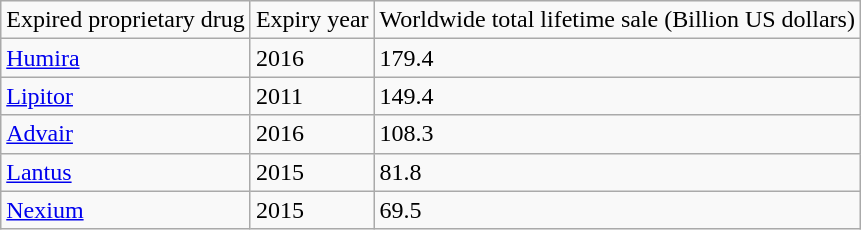<table class="wikitable">
<tr>
<td>Expired proprietary drug</td>
<td>Expiry year</td>
<td>Worldwide total lifetime sale (Billion US dollars)</td>
</tr>
<tr>
<td><a href='#'>Humira</a></td>
<td>2016</td>
<td>179.4</td>
</tr>
<tr>
<td><a href='#'>Lipitor</a></td>
<td>2011</td>
<td>149.4</td>
</tr>
<tr>
<td><a href='#'>Advair</a></td>
<td>2016</td>
<td>108.3</td>
</tr>
<tr>
<td><a href='#'>Lantus</a></td>
<td>2015</td>
<td>81.8</td>
</tr>
<tr>
<td><a href='#'>Nexium</a></td>
<td>2015</td>
<td>69.5</td>
</tr>
</table>
